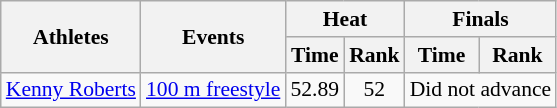<table class=wikitable style=font-size:90%>
<tr>
<th rowspan=2>Athletes</th>
<th rowspan=2>Events</th>
<th colspan=2>Heat</th>
<th colspan=2>Finals</th>
</tr>
<tr>
<th>Time</th>
<th>Rank</th>
<th>Time</th>
<th>Rank</th>
</tr>
<tr>
<td><a href='#'>Kenny Roberts</a></td>
<td><a href='#'>100 m freestyle</a></td>
<td align=center>52.89</td>
<td align=center>52</td>
<td colspan=2 align=center>Did not advance</td>
</tr>
</table>
